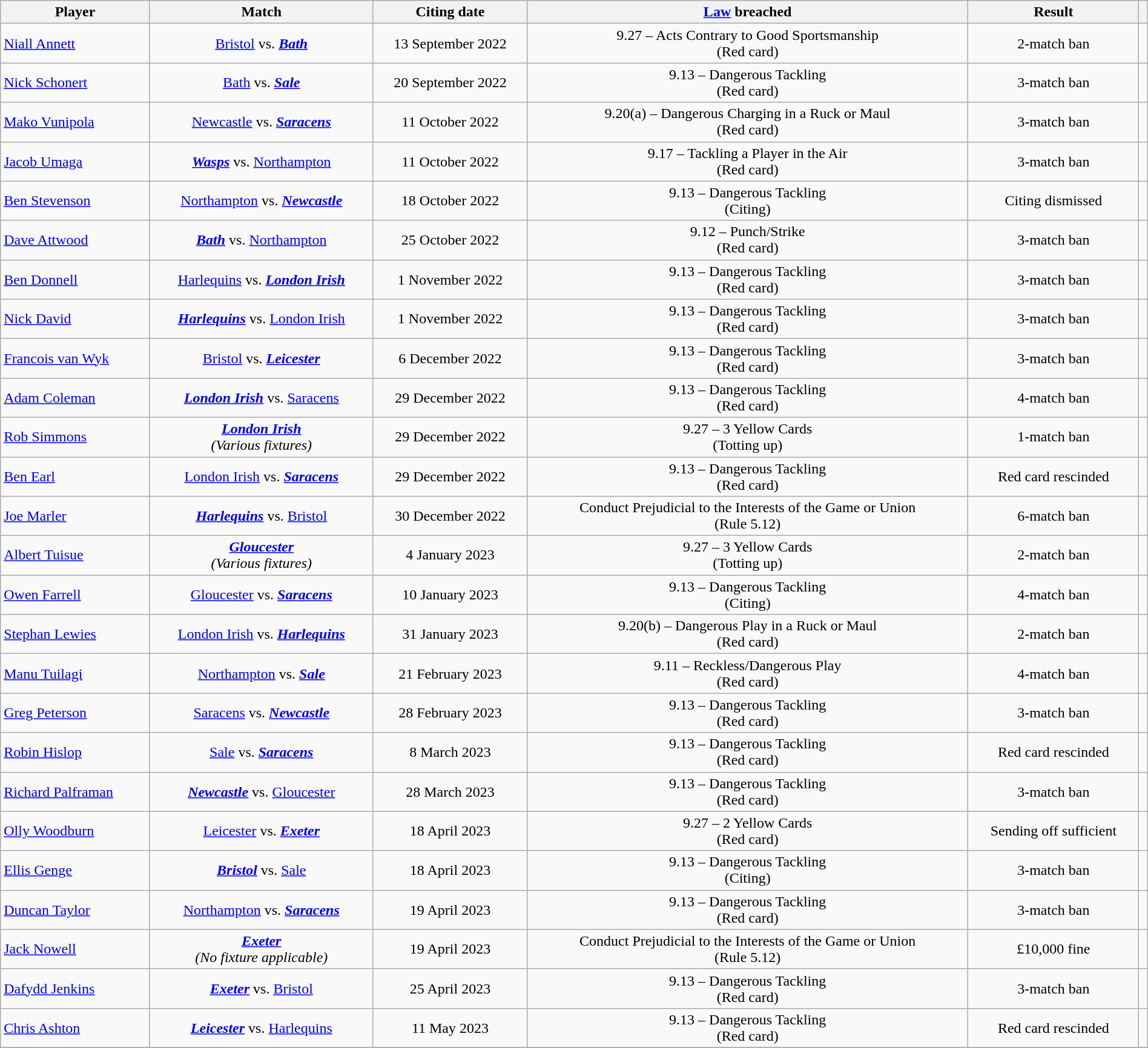<table class="wikitable sortable" style="text-align:center;width:100%">
<tr>
<th>Player</th>
<th>Match</th>
<th>Citing date</th>
<th><a href='#'>Law</a> breached</th>
<th>Result</th>
<th></th>
</tr>
<tr>
<td align=left> <a href='#'>Niall Annett</a></td>
<td><a href='#'>Bristol</a> vs. <strong><em><a href='#'>Bath</a></em></strong></td>
<td>13 September 2022</td>
<td>9.27 – Acts Contrary to Good Sportsmanship<br>(Red card)</td>
<td>2-match ban</td>
<td></td>
</tr>
<tr>
<td align=left> <a href='#'>Nick Schonert</a></td>
<td><a href='#'>Bath</a> vs. <strong><em><a href='#'>Sale</a></em></strong></td>
<td>20 September 2022</td>
<td>9.13 – Dangerous Tackling<br>(Red card)</td>
<td>3-match ban</td>
<td></td>
</tr>
<tr>
<td align=left> <a href='#'>Mako Vunipola</a></td>
<td><a href='#'>Newcastle</a> vs. <strong><em><a href='#'>Saracens</a></em></strong></td>
<td>11 October 2022</td>
<td>9.20(a) – Dangerous Charging in a Ruck or Maul<br>(Red card)</td>
<td>3-match ban</td>
<td></td>
</tr>
<tr>
<td align=left> <a href='#'>Jacob Umaga</a></td>
<td><strong><em><a href='#'>Wasps</a></em></strong> vs. <a href='#'>Northampton</a></td>
<td>11 October 2022</td>
<td>9.17 – Tackling a Player in the Air<br>(Red card)</td>
<td>3-match ban</td>
<td></td>
</tr>
<tr>
<td align=left> <a href='#'>Ben Stevenson</a></td>
<td><a href='#'>Northampton</a> vs. <strong><em><a href='#'>Newcastle</a></em></strong></td>
<td>18 October 2022</td>
<td>9.13 – Dangerous Tackling<br>(Citing)</td>
<td>Citing dismissed</td>
<td></td>
</tr>
<tr>
<td align=left> <a href='#'>Dave Attwood</a></td>
<td><strong><em><a href='#'>Bath</a></em></strong> vs. <a href='#'>Northampton</a></td>
<td>25 October 2022</td>
<td>9.12 – Punch/Strike<br>(Red card)</td>
<td>3-match ban</td>
<td></td>
</tr>
<tr>
<td align=left> <a href='#'>Ben Donnell</a></td>
<td><a href='#'>Harlequins</a> vs. <strong><em><a href='#'>London Irish</a></em></strong></td>
<td>1 November 2022</td>
<td>9.13 – Dangerous Tackling<br>(Red card)</td>
<td>3-match ban</td>
<td></td>
</tr>
<tr>
<td align=left> <a href='#'>Nick David</a></td>
<td><strong><em><a href='#'>Harlequins</a></em></strong> vs. <a href='#'>London Irish</a></td>
<td>1 November 2022</td>
<td>9.13 – Dangerous Tackling<br>(Red card)</td>
<td>3-match ban</td>
<td></td>
</tr>
<tr>
<td align=left> <a href='#'>Francois van Wyk</a></td>
<td><a href='#'>Bristol</a> vs. <strong><em><a href='#'>Leicester</a></em></strong></td>
<td>6 December 2022</td>
<td>9.13 – Dangerous Tackling<br>(Red card)</td>
<td>3-match ban</td>
<td></td>
</tr>
<tr>
<td align=left> <a href='#'>Adam Coleman</a></td>
<td><strong><em><a href='#'>London Irish</a></em></strong> vs. <a href='#'>Saracens</a></td>
<td>29 December 2022</td>
<td>9.13 – Dangerous Tackling<br>(Red card)</td>
<td>4-match ban</td>
<td></td>
</tr>
<tr>
<td align=left> <a href='#'>Rob Simmons</a></td>
<td><strong><em><a href='#'>London Irish</a></em></strong><br><em>(Various fixtures)</em></td>
<td>29 December 2022</td>
<td>9.27 – 3 Yellow Cards<br>(Totting up)</td>
<td>1-match ban</td>
<td></td>
</tr>
<tr>
<td align=left> <a href='#'>Ben Earl</a></td>
<td><a href='#'>London Irish</a> vs. <strong><em><a href='#'>Saracens</a></em></strong></td>
<td>29 December 2022</td>
<td>9.13 – Dangerous Tackling<br>(Red card)</td>
<td>Red card rescinded</td>
<td></td>
</tr>
<tr>
<td align=left> <a href='#'>Joe Marler</a></td>
<td><strong><em><a href='#'>Harlequins</a></em></strong> vs. <a href='#'>Bristol</a></td>
<td>30 December 2022</td>
<td>Conduct Prejudicial to the Interests of the Game or Union<br>(Rule 5.12)</td>
<td>6-match ban</td>
<td></td>
</tr>
<tr>
<td align=left> <a href='#'>Albert Tuisue</a></td>
<td><strong><em><a href='#'>Gloucester</a></em></strong><br><em>(Various fixtures)</em></td>
<td>4 January 2023</td>
<td>9.27 – 3 Yellow Cards<br>(Totting up)</td>
<td>2-match ban</td>
<td></td>
</tr>
<tr>
<td align=left> <a href='#'>Owen Farrell</a></td>
<td><a href='#'>Gloucester</a> vs. <strong><em><a href='#'>Saracens</a></em></strong></td>
<td>10 January 2023</td>
<td>9.13 – Dangerous Tackling<br>(Citing)</td>
<td>4-match ban</td>
<td></td>
</tr>
<tr>
<td align=left> <a href='#'>Stephan Lewies</a></td>
<td><a href='#'>London Irish</a> vs. <strong><em><a href='#'>Harlequins</a></em></strong></td>
<td>31 January 2023</td>
<td>9.20(b) – Dangerous Play in a Ruck or Maul<br>(Red card)</td>
<td>2-match ban</td>
<td></td>
</tr>
<tr>
<td align=left> <a href='#'>Manu Tuilagi</a></td>
<td><a href='#'>Northampton</a> vs. <strong><em><a href='#'>Sale</a></em></strong></td>
<td>21 February 2023</td>
<td>9.11 – Reckless/Dangerous Play<br>(Red card)</td>
<td>4-match ban</td>
<td></td>
</tr>
<tr>
<td align=left> <a href='#'>Greg Peterson</a></td>
<td><a href='#'>Saracens</a> vs. <strong><em><a href='#'>Newcastle</a></em></strong></td>
<td>28 February 2023</td>
<td>9.13 – Dangerous Tackling<br>(Red card)</td>
<td>3-match ban</td>
<td></td>
</tr>
<tr>
<td align=left> <a href='#'>Robin Hislop</a></td>
<td><a href='#'>Sale</a> vs. <strong><em><a href='#'>Saracens</a></em></strong></td>
<td>8 March 2023</td>
<td>9.13 – Dangerous Tackling<br>(Red card)</td>
<td>Red card rescinded</td>
<td></td>
</tr>
<tr>
<td align=left> <a href='#'>Richard Palframan</a></td>
<td><strong><em><a href='#'>Newcastle</a></em></strong> vs. <a href='#'>Gloucester</a></td>
<td>28 March 2023</td>
<td>9.13 – Dangerous Tackling<br>(Red card)</td>
<td>3-match ban</td>
<td></td>
</tr>
<tr>
<td align=left> <a href='#'>Olly Woodburn</a></td>
<td><a href='#'>Leicester</a> vs. <strong><em><a href='#'>Exeter</a></em></strong></td>
<td>18 April 2023</td>
<td>9.27 – 2 Yellow Cards<br>(Red card)</td>
<td>Sending off sufficient</td>
<td></td>
</tr>
<tr>
<td align=left> <a href='#'>Ellis Genge</a></td>
<td><strong><em><a href='#'>Bristol</a></em></strong> vs. <a href='#'>Sale</a></td>
<td>18 April 2023</td>
<td>9.13 – Dangerous Tackling<br>(Citing)</td>
<td>3-match ban</td>
<td></td>
</tr>
<tr>
<td align=left> <a href='#'>Duncan Taylor</a></td>
<td><a href='#'>Northampton</a> vs. <strong><em><a href='#'>Saracens</a></em></strong></td>
<td>19 April 2023</td>
<td>9.13 – Dangerous Tackling<br>(Red card)</td>
<td>3-match ban</td>
<td></td>
</tr>
<tr>
<td align=left> <a href='#'>Jack Nowell</a></td>
<td><strong><em><a href='#'>Exeter</a></em></strong><br><em>(No fixture applicable)</em></td>
<td>19 April 2023</td>
<td>Conduct Prejudicial to the Interests of the Game or Union<br>(Rule 5.12)</td>
<td>£10,000 fine</td>
<td></td>
</tr>
<tr>
<td align=left> <a href='#'>Dafydd Jenkins</a></td>
<td><strong><em><a href='#'>Exeter</a></em></strong> vs. <a href='#'>Bristol</a></td>
<td>25 April 2023</td>
<td>9.13 – Dangerous Tackling<br>(Red card)</td>
<td>3-match ban</td>
<td></td>
</tr>
<tr>
<td align=left> <a href='#'>Chris Ashton</a></td>
<td><strong><em><a href='#'>Leicester</a></em></strong> vs. <a href='#'>Harlequins</a></td>
<td>11 May 2023</td>
<td>9.13 – Dangerous Tackling<br>(Red card)</td>
<td>Red card rescinded</td>
<td></td>
</tr>
<tr>
</tr>
</table>
